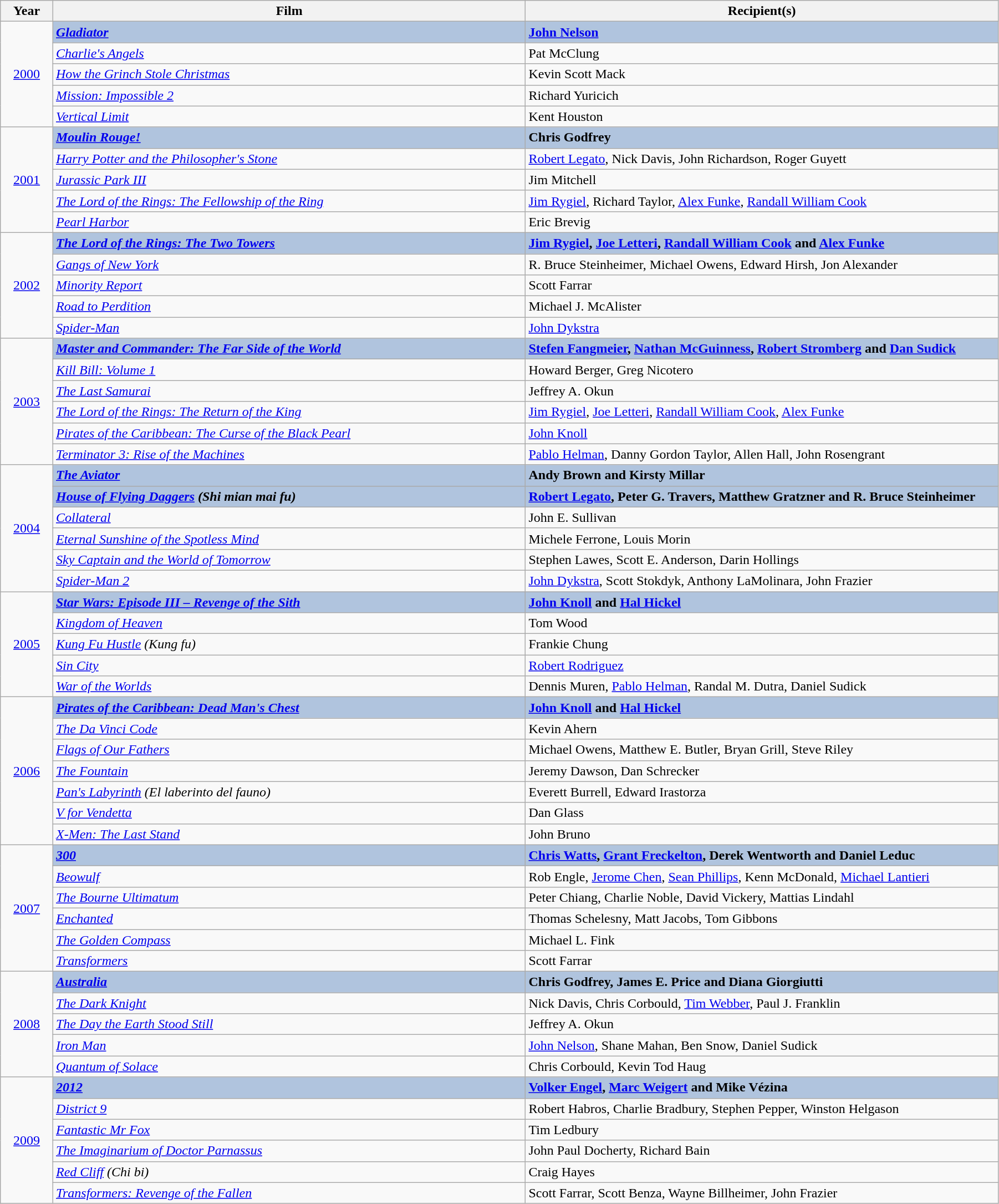<table class="wikitable" width="95%" cellpadding="5">
<tr>
<th width="5%">Year</th>
<th width="45%">Film</th>
<th width="45%">Recipient(s)</th>
</tr>
<tr>
<td rowspan="5" style="text-align:center;"><a href='#'>2000</a></td>
<td style="background:#B0C4DE;"><strong><em><a href='#'>Gladiator</a></em></strong></td>
<td style="background:#B0C4DE;"><strong><a href='#'>John Nelson</a></strong></td>
</tr>
<tr>
<td><em><a href='#'>Charlie's Angels</a></em></td>
<td>Pat McClung</td>
</tr>
<tr>
<td><em><a href='#'>How the Grinch Stole Christmas</a></em></td>
<td>Kevin Scott Mack</td>
</tr>
<tr>
<td><em><a href='#'>Mission: Impossible 2</a></em></td>
<td>Richard Yuricich</td>
</tr>
<tr>
<td><em><a href='#'>Vertical Limit</a></em></td>
<td>Kent Houston</td>
</tr>
<tr>
<td rowspan="5" style="text-align:center;"><a href='#'>2001</a></td>
<td style="background:#B0C4DE;"><strong><em><a href='#'>Moulin Rouge!</a></em></strong></td>
<td style="background:#B0C4DE;"><strong>Chris Godfrey</strong></td>
</tr>
<tr>
<td><em><a href='#'>Harry Potter and the Philosopher's Stone</a></em></td>
<td><a href='#'>Robert Legato</a>, Nick Davis, John Richardson, Roger Guyett</td>
</tr>
<tr>
<td><em><a href='#'>Jurassic Park III</a></em></td>
<td>Jim Mitchell</td>
</tr>
<tr>
<td><em><a href='#'>The Lord of the Rings: The Fellowship of the Ring</a></em></td>
<td><a href='#'>Jim Rygiel</a>, Richard Taylor, <a href='#'>Alex Funke</a>, <a href='#'>Randall William Cook</a></td>
</tr>
<tr>
<td><em><a href='#'>Pearl Harbor</a></em></td>
<td>Eric Brevig</td>
</tr>
<tr>
<td rowspan="5" style="text-align:center;"><a href='#'>2002</a></td>
<td style="background:#B0C4DE;"><strong><em><a href='#'>The Lord of the Rings: The Two Towers</a></em></strong></td>
<td style="background:#B0C4DE;"><strong><a href='#'>Jim Rygiel</a>, <a href='#'>Joe Letteri</a>, <a href='#'>Randall William Cook</a> and <a href='#'>Alex Funke</a></strong></td>
</tr>
<tr>
<td><em><a href='#'>Gangs of New York</a></em></td>
<td>R. Bruce Steinheimer, Michael Owens, Edward Hirsh, Jon Alexander</td>
</tr>
<tr>
<td><em><a href='#'>Minority Report</a></em></td>
<td>Scott Farrar</td>
</tr>
<tr>
<td><em><a href='#'>Road to Perdition</a></em></td>
<td>Michael J. McAlister</td>
</tr>
<tr>
<td><em><a href='#'>Spider-Man</a></em></td>
<td><a href='#'>John Dykstra</a></td>
</tr>
<tr>
<td rowspan="6" style="text-align:center;"><a href='#'>2003</a></td>
<td style="background:#B0C4DE;"><strong><em><a href='#'>Master and Commander: The Far Side of the World</a></em></strong></td>
<td style="background:#B0C4DE;"><strong><a href='#'>Stefen Fangmeier</a>, <a href='#'>Nathan McGuinness</a>, <a href='#'>Robert Stromberg</a> and <a href='#'>Dan Sudick</a></strong></td>
</tr>
<tr>
<td><em><a href='#'>Kill Bill: Volume 1</a></em></td>
<td>Howard Berger, Greg Nicotero</td>
</tr>
<tr>
<td><em><a href='#'>The Last Samurai</a></em></td>
<td>Jeffrey A. Okun</td>
</tr>
<tr>
<td><em><a href='#'>The Lord of the Rings: The Return of the King</a></em></td>
<td><a href='#'>Jim Rygiel</a>, <a href='#'>Joe Letteri</a>, <a href='#'>Randall William Cook</a>, <a href='#'>Alex Funke</a></td>
</tr>
<tr>
<td><em><a href='#'>Pirates of the Caribbean: The Curse of the Black Pearl</a></em></td>
<td><a href='#'>John Knoll</a></td>
</tr>
<tr>
<td><em><a href='#'>Terminator 3: Rise of the Machines</a></em></td>
<td><a href='#'>Pablo Helman</a>, Danny Gordon Taylor, Allen Hall, John Rosengrant</td>
</tr>
<tr>
<td rowspan="6" style="text-align:center;"><a href='#'>2004</a></td>
<td style="background:#B0C4DE;"><strong><em><a href='#'>The Aviator</a></em></strong></td>
<td style="background:#B0C4DE;"><strong>Andy Brown and Kirsty Millar</strong></td>
</tr>
<tr>
<td style="background:#B0C4DE;"><strong><em><a href='#'>House of Flying Daggers</a> (Shi mian mai fu)</em></strong></td>
<td style="background:#B0C4DE;"><strong><a href='#'>Robert Legato</a>, Peter G. Travers, Matthew Gratzner and R. Bruce Steinheimer</strong></td>
</tr>
<tr>
<td><em><a href='#'>Collateral</a></em></td>
<td>John E. Sullivan</td>
</tr>
<tr>
<td><em><a href='#'>Eternal Sunshine of the Spotless Mind</a></em></td>
<td>Michele Ferrone, Louis Morin</td>
</tr>
<tr>
<td><em><a href='#'>Sky Captain and the World of Tomorrow</a></em></td>
<td>Stephen Lawes, Scott E. Anderson, Darin Hollings</td>
</tr>
<tr>
<td><em><a href='#'>Spider-Man 2</a></em></td>
<td><a href='#'>John Dykstra</a>, Scott Stokdyk, Anthony LaMolinara, John Frazier</td>
</tr>
<tr>
<td rowspan="5" style="text-align:center;"><a href='#'>2005</a></td>
<td style="background:#B0C4DE;"><strong><em><a href='#'>Star Wars: Episode III – Revenge of the Sith</a></em></strong></td>
<td style="background:#B0C4DE;"><strong><a href='#'>John Knoll</a> and <a href='#'>Hal Hickel</a></strong></td>
</tr>
<tr>
<td><em><a href='#'>Kingdom of Heaven</a></em></td>
<td>Tom Wood</td>
</tr>
<tr>
<td><em><a href='#'>Kung Fu Hustle</a> (Kung fu)</em></td>
<td>Frankie Chung</td>
</tr>
<tr>
<td><em><a href='#'>Sin City</a></em></td>
<td><a href='#'>Robert Rodriguez</a></td>
</tr>
<tr>
<td><em><a href='#'>War of the Worlds</a></em></td>
<td>Dennis Muren, <a href='#'>Pablo Helman</a>, Randal M. Dutra, Daniel Sudick</td>
</tr>
<tr>
<td rowspan="7" style="text-align:center;"><a href='#'>2006</a></td>
<td style="background:#B0C4DE;"><strong><em><a href='#'>Pirates of the Caribbean: Dead Man's Chest</a></em></strong></td>
<td style="background:#B0C4DE;"><strong><a href='#'>John Knoll</a> and <a href='#'>Hal Hickel</a></strong></td>
</tr>
<tr>
<td><em><a href='#'>The Da Vinci Code</a></em></td>
<td>Kevin Ahern</td>
</tr>
<tr>
<td><em><a href='#'>Flags of Our Fathers</a></em></td>
<td>Michael Owens, Matthew E. Butler, Bryan Grill, Steve Riley</td>
</tr>
<tr>
<td><em><a href='#'>The Fountain</a></em></td>
<td>Jeremy Dawson, Dan Schrecker</td>
</tr>
<tr>
<td><em><a href='#'>Pan's Labyrinth</a> (El laberinto del fauno)</em></td>
<td>Everett Burrell, Edward Irastorza</td>
</tr>
<tr>
<td><em><a href='#'>V for Vendetta</a></em></td>
<td>Dan Glass</td>
</tr>
<tr>
<td><em><a href='#'>X-Men: The Last Stand</a></em></td>
<td>John Bruno</td>
</tr>
<tr>
<td rowspan="6" style="text-align:center;"><a href='#'>2007</a></td>
<td style="background:#B0C4DE;"><strong><em><a href='#'>300</a></em></strong></td>
<td style="background:#B0C4DE;"><strong><a href='#'>Chris Watts</a>, <a href='#'>Grant Freckelton</a>, Derek Wentworth and Daniel Leduc</strong></td>
</tr>
<tr>
<td><em><a href='#'>Beowulf</a></em></td>
<td>Rob Engle, <a href='#'>Jerome Chen</a>, <a href='#'>Sean Phillips</a>, Kenn McDonald, <a href='#'>Michael Lantieri</a></td>
</tr>
<tr>
<td><em><a href='#'>The Bourne Ultimatum</a></em></td>
<td>Peter Chiang, Charlie Noble, David Vickery, Mattias Lindahl</td>
</tr>
<tr>
<td><em><a href='#'>Enchanted</a></em></td>
<td>Thomas Schelesny, Matt Jacobs, Tom Gibbons</td>
</tr>
<tr>
<td><em><a href='#'>The Golden Compass</a></em></td>
<td>Michael L. Fink</td>
</tr>
<tr>
<td><em><a href='#'>Transformers</a></em></td>
<td>Scott Farrar</td>
</tr>
<tr>
<td rowspan="5" style="text-align:center;"><a href='#'>2008</a></td>
<td style="background:#B0C4DE;"><strong><em><a href='#'>Australia</a></em></strong></td>
<td style="background:#B0C4DE;"><strong>Chris Godfrey, James E. Price and Diana Giorgiutti</strong></td>
</tr>
<tr>
<td><em><a href='#'>The Dark Knight</a></em></td>
<td>Nick Davis, Chris Corbould, <a href='#'>Tim Webber</a>, Paul J. Franklin</td>
</tr>
<tr>
<td><em><a href='#'>The Day the Earth Stood Still</a></em></td>
<td>Jeffrey A. Okun</td>
</tr>
<tr>
<td><em><a href='#'>Iron Man</a></em></td>
<td><a href='#'>John Nelson</a>, Shane Mahan, Ben Snow, Daniel Sudick</td>
</tr>
<tr>
<td><em><a href='#'>Quantum of Solace</a></em></td>
<td>Chris Corbould, Kevin Tod Haug</td>
</tr>
<tr>
<td rowspan="7" style="text-align:center;"><a href='#'>2009</a></td>
<td style="background:#B0C4DE;"><strong><em><a href='#'>2012</a></em></strong></td>
<td style="background:#B0C4DE;"><strong><a href='#'>Volker Engel</a>, <a href='#'>Marc Weigert</a> and Mike Vézina</strong></td>
</tr>
<tr>
<td><em><a href='#'>District 9</a></em></td>
<td>Robert Habros, Charlie Bradbury, Stephen Pepper, Winston Helgason</td>
</tr>
<tr>
<td><em><a href='#'>Fantastic Mr Fox</a></em></td>
<td>Tim Ledbury</td>
</tr>
<tr>
<td><em><a href='#'>The Imaginarium of Doctor Parnassus</a></em></td>
<td>John Paul Docherty, Richard Bain</td>
</tr>
<tr>
<td><em><a href='#'>Red Cliff</a> (Chi bi)</em></td>
<td>Craig Hayes</td>
</tr>
<tr>
<td><em><a href='#'>Transformers: Revenge of the Fallen</a></em></td>
<td>Scott Farrar, Scott Benza, Wayne Billheimer, John Frazier</td>
</tr>
</table>
